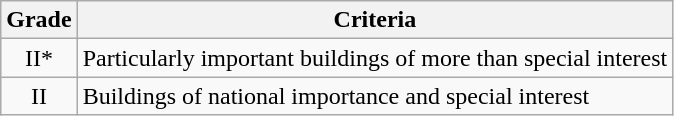<table class="wikitable">
<tr>
<th>Grade</th>
<th>Criteria</th>
</tr>
<tr>
<td align="center" >II*</td>
<td>Particularly important buildings of more than special interest</td>
</tr>
<tr>
<td align="center" >II</td>
<td>Buildings of national importance and special interest</td>
</tr>
</table>
